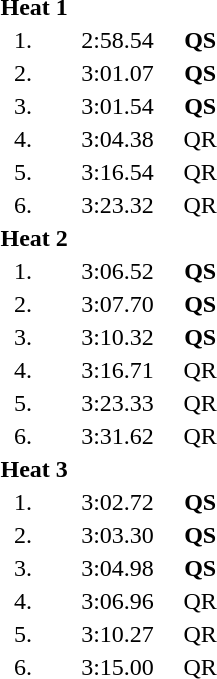<table style="text-align:center">
<tr>
<td colspan=4 align=left><strong>Heat 1</strong></td>
</tr>
<tr>
<td width=30>1.</td>
<td align=left></td>
<td width=80>2:58.54</td>
<td><strong>QS</strong></td>
</tr>
<tr>
<td>2.</td>
<td align=left></td>
<td>3:01.07</td>
<td><strong>QS</strong></td>
</tr>
<tr>
<td>3.</td>
<td align=left></td>
<td>3:01.54</td>
<td><strong>QS</strong></td>
</tr>
<tr>
<td>4.</td>
<td align=left></td>
<td>3:04.38</td>
<td>QR</td>
</tr>
<tr>
<td>5.</td>
<td align=left></td>
<td>3:16.54</td>
<td>QR</td>
</tr>
<tr>
<td>6.</td>
<td align=left></td>
<td>3:23.32</td>
<td>QR</td>
</tr>
<tr>
<td colspan=4 align=left><strong>Heat 2</strong></td>
</tr>
<tr>
<td>1.</td>
<td align=left></td>
<td>3:06.52</td>
<td><strong>QS</strong></td>
</tr>
<tr>
<td>2.</td>
<td align=left></td>
<td>3:07.70</td>
<td><strong>QS</strong></td>
</tr>
<tr>
<td>3.</td>
<td align=left></td>
<td>3:10.32</td>
<td><strong>QS</strong></td>
</tr>
<tr>
<td>4.</td>
<td align=left></td>
<td>3:16.71</td>
<td>QR</td>
</tr>
<tr>
<td>5.</td>
<td align=left></td>
<td>3:23.33</td>
<td>QR</td>
</tr>
<tr>
<td>6.</td>
<td align=left></td>
<td>3:31.62</td>
<td>QR</td>
</tr>
<tr>
<td colspan=4 align=left><strong>Heat 3</strong></td>
</tr>
<tr>
<td>1.</td>
<td align=left></td>
<td>3:02.72</td>
<td><strong>QS</strong></td>
</tr>
<tr>
<td>2.</td>
<td align=left></td>
<td>3:03.30</td>
<td><strong>QS</strong></td>
</tr>
<tr>
<td>3.</td>
<td align=left></td>
<td>3:04.98</td>
<td><strong>QS</strong></td>
</tr>
<tr>
<td>4.</td>
<td align=left></td>
<td>3:06.96</td>
<td>QR</td>
</tr>
<tr>
<td>5.</td>
<td align=left></td>
<td>3:10.27</td>
<td>QR</td>
</tr>
<tr>
<td>6.</td>
<td align=left></td>
<td>3:15.00</td>
<td>QR</td>
</tr>
</table>
